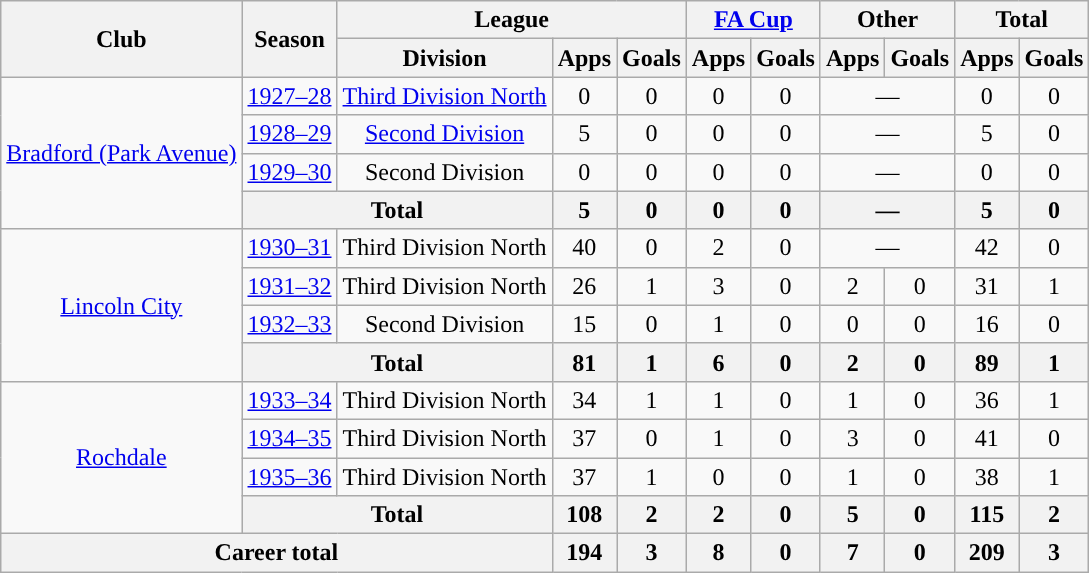<table class="wikitable" style="text-align:center;">
<tr>
<th rowspan="2">Club</th>
<th rowspan="2">Season</th>
<th colspan="3">League</th>
<th colspan="2"><a href='#'>FA Cup</a></th>
<th colspan="2">Other</th>
<th colspan="2">Total</th>
</tr>
<tr>
<th>Division</th>
<th>Apps</th>
<th>Goals</th>
<th>Apps</th>
<th>Goals</th>
<th>Apps</th>
<th>Goals</th>
<th>Apps</th>
<th>Goals</th>
</tr>
<tr>
<td rowspan="4"><a href='#'>Bradford (Park Avenue)</a></td>
<td><a href='#'>1927–28</a></td>
<td><a href='#'>Third Division North</a></td>
<td>0</td>
<td>0</td>
<td>0</td>
<td>0</td>
<td colspan="2">—</td>
<td>0</td>
<td>0</td>
</tr>
<tr>
<td><a href='#'>1928–29</a></td>
<td><a href='#'>Second Division</a></td>
<td>5</td>
<td>0</td>
<td>0</td>
<td>0</td>
<td colspan="2">—</td>
<td>5</td>
<td>0</td>
</tr>
<tr>
<td><a href='#'>1929–30</a></td>
<td>Second Division</td>
<td>0</td>
<td>0</td>
<td>0</td>
<td>0</td>
<td colspan="2">—</td>
<td>0</td>
<td>0</td>
</tr>
<tr>
<th colspan="2">Total</th>
<th>5</th>
<th>0</th>
<th>0</th>
<th>0</th>
<th colspan="2">—</th>
<th>5</th>
<th>0</th>
</tr>
<tr>
<td rowspan="4"><a href='#'>Lincoln City</a></td>
<td><a href='#'>1930–31</a></td>
<td>Third Division North</td>
<td>40</td>
<td>0</td>
<td>2</td>
<td>0</td>
<td colspan="2">—</td>
<td>42</td>
<td>0</td>
</tr>
<tr>
<td><a href='#'>1931–32</a></td>
<td>Third Division North</td>
<td>26</td>
<td>1</td>
<td>3</td>
<td>0</td>
<td>2</td>
<td>0</td>
<td>31</td>
<td>1</td>
</tr>
<tr>
<td><a href='#'>1932–33</a></td>
<td>Second Division</td>
<td>15</td>
<td>0</td>
<td>1</td>
<td>0</td>
<td>0</td>
<td>0</td>
<td>16</td>
<td>0</td>
</tr>
<tr>
<th colspan="2">Total</th>
<th>81</th>
<th>1</th>
<th>6</th>
<th>0</th>
<th>2</th>
<th>0</th>
<th>89</th>
<th>1</th>
</tr>
<tr>
<td rowspan="4"><a href='#'>Rochdale</a></td>
<td><a href='#'>1933–34</a></td>
<td>Third Division North</td>
<td>34</td>
<td>1</td>
<td>1</td>
<td>0</td>
<td>1</td>
<td>0</td>
<td>36</td>
<td>1</td>
</tr>
<tr>
<td><a href='#'>1934–35</a></td>
<td>Third Division North</td>
<td>37</td>
<td>0</td>
<td>1</td>
<td>0</td>
<td>3</td>
<td>0</td>
<td>41</td>
<td>0</td>
</tr>
<tr>
<td><a href='#'>1935–36</a></td>
<td>Third Division North</td>
<td>37</td>
<td>1</td>
<td>0</td>
<td>0</td>
<td>1</td>
<td>0</td>
<td>38</td>
<td>1</td>
</tr>
<tr>
<th colspan="2">Total</th>
<th>108</th>
<th>2</th>
<th>2</th>
<th>0</th>
<th>5</th>
<th>0</th>
<th>115</th>
<th>2</th>
</tr>
<tr>
<th colspan="3">Career total</th>
<th>194</th>
<th>3</th>
<th>8</th>
<th>0</th>
<th>7</th>
<th>0</th>
<th>209</th>
<th>3</th>
</tr>
</table>
